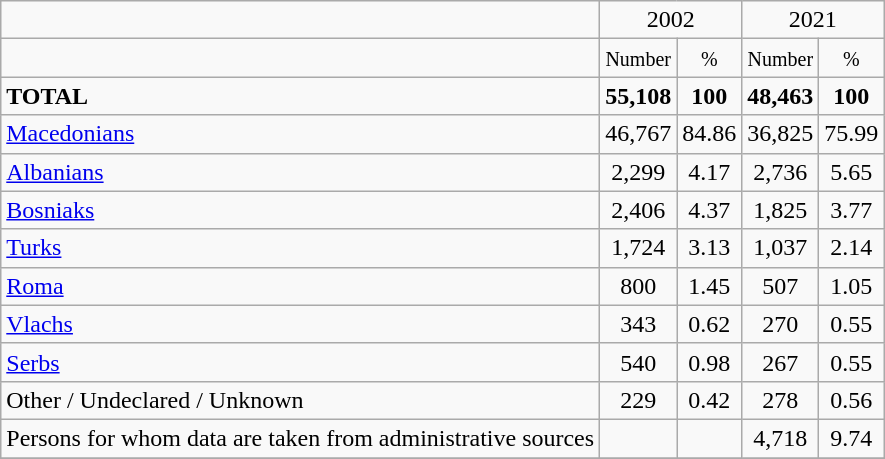<table class="wikitable">
<tr>
<td></td>
<td colspan="2" align="center">2002</td>
<td colspan="2" align="center">2021</td>
</tr>
<tr>
<td></td>
<td align="center"><small>Number</small></td>
<td align="center"><small>%</small></td>
<td align="center"><small>Number</small></td>
<td align="center"><small>%</small></td>
</tr>
<tr>
<td><strong>TOTAL</strong></td>
<td align="center"><strong>55,108</strong></td>
<td align="center"><strong>100</strong></td>
<td align="center"><strong>48,463</strong></td>
<td align="center"><strong>100</strong></td>
</tr>
<tr>
<td><a href='#'>Macedonians</a></td>
<td align="center">46,767</td>
<td align="center">84.86</td>
<td align="center">36,825</td>
<td align="center">75.99</td>
</tr>
<tr>
<td><a href='#'>Albanians</a></td>
<td align="center">2,299</td>
<td align="center">4.17</td>
<td align="center">2,736</td>
<td align="center">5.65</td>
</tr>
<tr>
<td><a href='#'>Bosniaks</a></td>
<td align="center">2,406</td>
<td align="center">4.37</td>
<td align="center">1,825</td>
<td align="center">3.77</td>
</tr>
<tr>
<td><a href='#'>Turks</a></td>
<td align="center">1,724</td>
<td align="center">3.13</td>
<td align="center">1,037</td>
<td align="center">2.14</td>
</tr>
<tr>
<td><a href='#'>Roma</a></td>
<td align="center">800</td>
<td align="center">1.45</td>
<td align="center">507</td>
<td align="center">1.05</td>
</tr>
<tr>
<td><a href='#'>Vlachs</a></td>
<td align="center">343</td>
<td align="center">0.62</td>
<td align="center">270</td>
<td align="center">0.55</td>
</tr>
<tr>
<td><a href='#'>Serbs</a></td>
<td align="center">540</td>
<td align="center">0.98</td>
<td align="center">267</td>
<td align="center">0.55</td>
</tr>
<tr>
<td>Other / Undeclared / Unknown</td>
<td align="center">229</td>
<td align="center">0.42</td>
<td align="center">278</td>
<td align="center">0.56</td>
</tr>
<tr>
<td>Persons for whom data are taken from administrative sources</td>
<td align="center"></td>
<td align="center"></td>
<td align="center">4,718</td>
<td align="center">9.74</td>
</tr>
<tr>
</tr>
</table>
